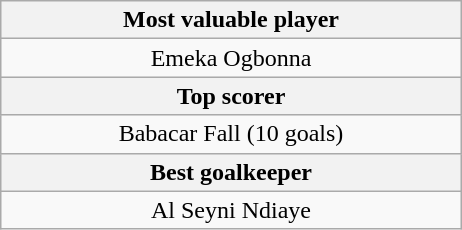<table class="wikitable" style="margin: 1em auto 1em auto;">
<tr>
<th width=300>Most valuable player</th>
</tr>
<tr>
<td style="text-align:center;"> Emeka Ogbonna</td>
</tr>
<tr>
<th>Top scorer</th>
</tr>
<tr>
<td style="text-align:center;"> Babacar Fall (10 goals)</td>
</tr>
<tr>
<th>Best goalkeeper</th>
</tr>
<tr>
<td style="text-align:center;"> Al Seyni Ndiaye</td>
</tr>
</table>
